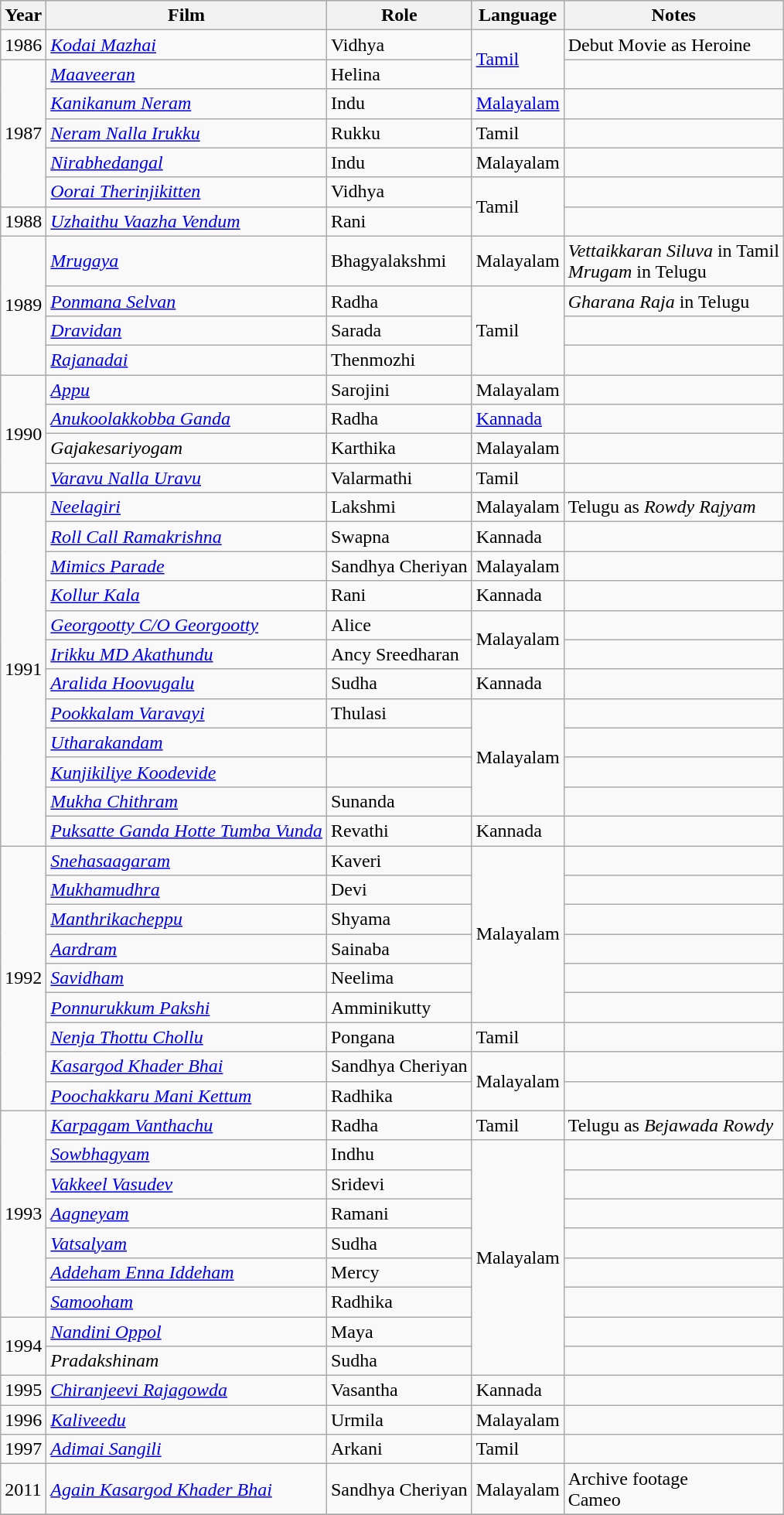<table class="wikitable sortable">
<tr style="background:#ccc; text-align:center;">
<th>Year</th>
<th>Film</th>
<th>Role</th>
<th>Language</th>
<th>Notes</th>
</tr>
<tr>
<td>1986</td>
<td><em><a href='#'>Kodai Mazhai</a></em></td>
<td>Vidhya</td>
<td rowspan="2"><a href='#'>Tamil</a></td>
<td>Debut Movie as Heroine</td>
</tr>
<tr>
<td rowspan="5">1987</td>
<td><a href='#'><em>Maaveeran</em></a></td>
<td>Helina</td>
<td></td>
</tr>
<tr>
<td><em><a href='#'>Kanikanum Neram</a></em></td>
<td>Indu</td>
<td><a href='#'>Malayalam</a></td>
<td></td>
</tr>
<tr>
<td><em><a href='#'>Neram Nalla Irukku</a></em></td>
<td>Rukku</td>
<td>Tamil</td>
<td></td>
</tr>
<tr>
<td><em><a href='#'>Nirabhedangal</a></em></td>
<td>Indu</td>
<td>Malayalam</td>
<td></td>
</tr>
<tr>
<td><em><a href='#'>Oorai Therinjikitten</a></em></td>
<td>Vidhya</td>
<td rowspan="2">Tamil</td>
<td></td>
</tr>
<tr>
<td>1988</td>
<td><em><a href='#'>Uzhaithu Vaazha Vendum</a></em></td>
<td>Rani</td>
<td></td>
</tr>
<tr>
<td rowspan="4">1989</td>
<td><a href='#'><em>Mrugaya</em></a></td>
<td>Bhagyalakshmi</td>
<td>Malayalam</td>
<td><em>Vettaikkaran Siluva</em> in Tamil<br> <em>Mrugam</em> in Telugu</td>
</tr>
<tr>
<td><em><a href='#'>Ponmana Selvan</a></em></td>
<td>Radha</td>
<td rowspan="3">Tamil</td>
<td><em>Gharana Raja</em> in Telugu</td>
</tr>
<tr>
<td><a href='#'><em>Dravidan</em></a></td>
<td>Sarada</td>
<td></td>
</tr>
<tr>
<td><em><a href='#'>Rajanadai</a></em></td>
<td>Thenmozhi</td>
<td></td>
</tr>
<tr>
<td rowspan="4">1990</td>
<td><a href='#'><em>Appu</em></a></td>
<td>Sarojini</td>
<td>Malayalam</td>
<td></td>
</tr>
<tr>
<td><em><a href='#'>Anukoolakkobba Ganda</a></em></td>
<td>Radha</td>
<td><a href='#'>Kannada</a></td>
<td></td>
</tr>
<tr>
<td><em>Gajakesariyogam</em></td>
<td>Karthika</td>
<td>Malayalam</td>
<td></td>
</tr>
<tr>
<td><em><a href='#'>Varavu Nalla Uravu</a></em></td>
<td>Valarmathi</td>
<td>Tamil</td>
<td></td>
</tr>
<tr>
<td rowspan="12">1991</td>
<td><a href='#'><em>Neelagiri</em></a></td>
<td>Lakshmi</td>
<td>Malayalam</td>
<td>Telugu as <em>Rowdy Rajyam</em></td>
</tr>
<tr>
<td><em><a href='#'>Roll Call Ramakrishna</a></em></td>
<td>Swapna</td>
<td>Kannada</td>
<td></td>
</tr>
<tr>
<td><em><a href='#'>Mimics Parade</a></em></td>
<td>Sandhya Cheriyan</td>
<td>Malayalam</td>
<td></td>
</tr>
<tr>
<td><em><a href='#'>Kollur Kala</a></em></td>
<td>Rani</td>
<td>Kannada</td>
<td></td>
</tr>
<tr>
<td><em><a href='#'>Georgootty C/O Georgootty</a></em></td>
<td>Alice</td>
<td rowspan="2">Malayalam</td>
<td></td>
</tr>
<tr>
<td><em><a href='#'>Irikku MD Akathundu</a></em></td>
<td>Ancy Sreedharan</td>
<td></td>
</tr>
<tr>
<td><em><a href='#'>Aralida Hoovugalu</a></em></td>
<td>Sudha</td>
<td>Kannada</td>
<td></td>
</tr>
<tr>
<td><em><a href='#'>Pookkalam Varavayi</a></em></td>
<td>Thulasi</td>
<td rowspan="4">Malayalam</td>
<td></td>
</tr>
<tr>
<td><em><a href='#'>Utharakandam</a></em></td>
<td></td>
<td></td>
</tr>
<tr>
<td><em><a href='#'>Kunjikiliye Koodevide</a></em></td>
<td></td>
<td></td>
</tr>
<tr>
<td><em><a href='#'>Mukha Chithram</a></em></td>
<td>Sunanda</td>
<td></td>
</tr>
<tr>
<td><em><a href='#'>Puksatte Ganda Hotte Tumba Vunda</a></em></td>
<td>Revathi</td>
<td>Kannada</td>
<td></td>
</tr>
<tr>
<td rowspan="9">1992</td>
<td><em><a href='#'>Snehasaagaram</a></em></td>
<td>Kaveri</td>
<td rowspan="6">Malayalam</td>
<td></td>
</tr>
<tr>
<td><em><a href='#'>Mukhamudhra</a></em></td>
<td>Devi</td>
<td></td>
</tr>
<tr>
<td><em><a href='#'>Manthrikacheppu</a></em></td>
<td>Shyama</td>
<td></td>
</tr>
<tr>
<td><em><a href='#'>Aardram</a></em></td>
<td>Sainaba</td>
<td></td>
</tr>
<tr>
<td><em><a href='#'>Savidham</a></em></td>
<td>Neelima</td>
<td></td>
</tr>
<tr>
<td><em><a href='#'>Ponnurukkum Pakshi</a></em></td>
<td>Amminikutty</td>
<td></td>
</tr>
<tr>
<td><em><a href='#'>Nenja Thottu Chollu</a></em></td>
<td>Pongana</td>
<td>Tamil</td>
<td></td>
</tr>
<tr>
<td><em><a href='#'>Kasargod Khader Bhai</a></em></td>
<td>Sandhya Cheriyan</td>
<td rowspan="2">Malayalam</td>
<td></td>
</tr>
<tr>
<td><em><a href='#'>Poochakkaru Mani Kettum</a></em></td>
<td>Radhika</td>
<td></td>
</tr>
<tr>
<td rowspan="7">1993</td>
<td><em><a href='#'>Karpagam Vanthachu</a></em></td>
<td>Radha</td>
<td>Tamil</td>
<td>Telugu as <em>Bejawada Rowdy</em></td>
</tr>
<tr>
<td><em><a href='#'>Sowbhagyam</a></em></td>
<td>Indhu</td>
<td rowspan="8">Malayalam</td>
<td></td>
</tr>
<tr>
<td><em><a href='#'>Vakkeel Vasudev</a></em></td>
<td>Sridevi</td>
<td></td>
</tr>
<tr>
<td><em><a href='#'>Aagneyam</a></em></td>
<td>Ramani</td>
<td></td>
</tr>
<tr>
<td><em><a href='#'>Vatsalyam</a></em></td>
<td>Sudha</td>
<td></td>
</tr>
<tr>
<td><em><a href='#'>Addeham Enna Iddeham</a></em></td>
<td>Mercy</td>
<td></td>
</tr>
<tr>
<td><em><a href='#'>Samooham</a></em></td>
<td>Radhika</td>
<td></td>
</tr>
<tr>
<td rowspan="2">1994</td>
<td><em><a href='#'>Nandini Oppol</a></em></td>
<td>Maya</td>
<td></td>
</tr>
<tr>
<td><em>Pradakshinam</em></td>
<td>Sudha</td>
<td></td>
</tr>
<tr>
<td>1995</td>
<td><em><a href='#'>Chiranjeevi Rajagowda</a></em></td>
<td>Vasantha</td>
<td>Kannada</td>
<td></td>
</tr>
<tr>
<td>1996</td>
<td><em><a href='#'>Kaliveedu</a></em></td>
<td>Urmila</td>
<td>Malayalam</td>
<td></td>
</tr>
<tr>
<td>1997</td>
<td><em><a href='#'>Adimai Sangili</a></em></td>
<td>Arkani</td>
<td>Tamil</td>
<td></td>
</tr>
<tr>
<td>2011</td>
<td><em><a href='#'>Again Kasargod Khader Bhai</a></em></td>
<td>Sandhya Cheriyan</td>
<td>Malayalam</td>
<td>Archive footage <br>Cameo</td>
</tr>
<tr>
</tr>
</table>
